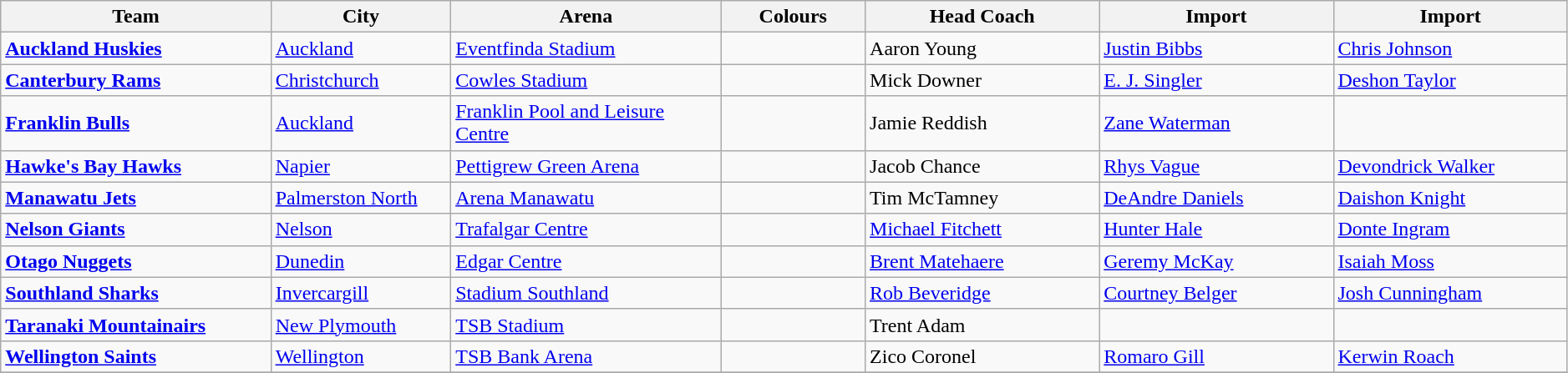<table class="wikitable" style="width:99%; text-align:left">
<tr>
<th style="width:15%">Team</th>
<th style="width:10%">City</th>
<th style="width:15%">Arena</th>
<th style="width:8%">Colours</th>
<th style="width:13%">Head Coach</th>
<th style="width:13%">Import</th>
<th style="width:13%">Import</th>
</tr>
<tr>
<td><strong><a href='#'>Auckland Huskies</a></strong></td>
<td><a href='#'>Auckland</a></td>
<td><a href='#'>Eventfinda Stadium</a></td>
<td>  </td>
<td> Aaron Young</td>
<td> <a href='#'>Justin Bibbs</a></td>
<td> <a href='#'>Chris Johnson</a></td>
</tr>
<tr>
<td><strong><a href='#'>Canterbury Rams</a></strong></td>
<td><a href='#'>Christchurch</a></td>
<td><a href='#'>Cowles Stadium</a></td>
<td> </td>
<td> Mick Downer</td>
<td> <a href='#'>E. J. Singler</a></td>
<td> <a href='#'>Deshon Taylor</a></td>
</tr>
<tr>
<td><strong><a href='#'>Franklin Bulls</a></strong></td>
<td><a href='#'>Auckland</a></td>
<td><a href='#'>Franklin Pool and Leisure Centre</a></td>
<td> </td>
<td> Jamie Reddish</td>
<td> <a href='#'>Zane Waterman</a></td>
<td></td>
</tr>
<tr>
<td><strong><a href='#'>Hawke's Bay Hawks</a></strong></td>
<td><a href='#'>Napier</a></td>
<td><a href='#'>Pettigrew Green Arena</a></td>
<td>  </td>
<td> Jacob Chance</td>
<td> <a href='#'>Rhys Vague</a></td>
<td> <a href='#'>Devondrick Walker</a></td>
</tr>
<tr>
<td><strong><a href='#'>Manawatu Jets</a></strong></td>
<td><a href='#'>Palmerston North</a></td>
<td><a href='#'>Arena Manawatu</a></td>
<td>  </td>
<td> Tim McTamney</td>
<td> <a href='#'>DeAndre Daniels</a></td>
<td> <a href='#'>Daishon Knight</a></td>
</tr>
<tr>
<td><strong><a href='#'>Nelson Giants</a></strong></td>
<td><a href='#'>Nelson</a></td>
<td><a href='#'>Trafalgar Centre</a></td>
<td> </td>
<td> <a href='#'>Michael Fitchett</a></td>
<td> <a href='#'>Hunter Hale</a></td>
<td> <a href='#'>Donte Ingram</a></td>
</tr>
<tr>
<td><strong><a href='#'>Otago Nuggets</a></strong></td>
<td><a href='#'>Dunedin</a></td>
<td><a href='#'>Edgar Centre</a></td>
<td>  </td>
<td> <a href='#'>Brent Matehaere</a></td>
<td> <a href='#'>Geremy McKay</a></td>
<td> <a href='#'>Isaiah Moss</a></td>
</tr>
<tr>
<td><strong><a href='#'>Southland Sharks</a></strong></td>
<td><a href='#'>Invercargill</a></td>
<td><a href='#'>Stadium Southland</a></td>
<td>  </td>
<td> <a href='#'>Rob Beveridge</a></td>
<td> <a href='#'>Courtney Belger</a></td>
<td> <a href='#'>Josh Cunningham</a></td>
</tr>
<tr>
<td><strong><a href='#'>Taranaki Mountainairs</a></strong></td>
<td><a href='#'>New Plymouth</a></td>
<td><a href='#'>TSB Stadium</a></td>
<td> </td>
<td> Trent Adam</td>
<td></td>
<td></td>
</tr>
<tr>
<td><strong><a href='#'>Wellington Saints</a></strong></td>
<td><a href='#'>Wellington</a></td>
<td><a href='#'>TSB Bank Arena</a></td>
<td> </td>
<td> Zico Coronel</td>
<td> <a href='#'>Romaro Gill</a></td>
<td> <a href='#'>Kerwin Roach</a></td>
</tr>
<tr>
</tr>
</table>
